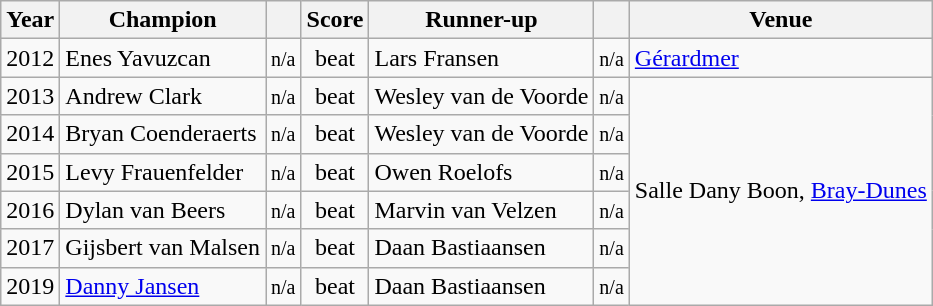<table class="wikitable sortable">
<tr>
<th>Year</th>
<th>Champion</th>
<th></th>
<th>Score</th>
<th>Runner-up</th>
<th></th>
<th>Venue</th>
</tr>
<tr>
<td>2012</td>
<td> Enes Yavuzcan</td>
<td align=center><small><span>n/a</span></small></td>
<td align=center>beat</td>
<td> Lars Fransen</td>
<td align=center><small><span>n/a</span></small></td>
<td><a href='#'>Gérardmer</a></td>
</tr>
<tr>
<td>2013</td>
<td> Andrew Clark</td>
<td align=center><small><span>n/a</span></small></td>
<td align=center>beat</td>
<td> Wesley van de Voorde</td>
<td align=center><small><span>n/a</span></small></td>
<td rowspan=6>Salle Dany Boon, <a href='#'>Bray-Dunes</a></td>
</tr>
<tr>
<td>2014</td>
<td> Bryan Coenderaerts</td>
<td align=center><small><span>n/a</span></small></td>
<td align=center>beat</td>
<td> Wesley van de Voorde</td>
<td align=center><small><span>n/a</span></small></td>
</tr>
<tr>
<td>2015</td>
<td> Levy Frauenfelder</td>
<td align=center><small><span>n/a</span></small></td>
<td align=center>beat</td>
<td> Owen Roelofs</td>
<td align=center><small><span>n/a</span></small></td>
</tr>
<tr>
<td>2016</td>
<td> Dylan van Beers</td>
<td align=center><small><span>n/a</span></small></td>
<td align=center>beat</td>
<td> Marvin van Velzen</td>
<td align=center><small><span>n/a</span></small></td>
</tr>
<tr>
<td>2017</td>
<td> Gijsbert van Malsen</td>
<td align=center><small><span>n/a</span></small></td>
<td align=center>beat</td>
<td> Daan Bastiaansen</td>
<td align=center><small><span>n/a</span></small></td>
</tr>
<tr>
<td>2019</td>
<td> <a href='#'>Danny Jansen</a></td>
<td align=center><small><span>n/a</span></small></td>
<td align=center>beat</td>
<td> Daan Bastiaansen</td>
<td align=center><small><span>n/a</span></small></td>
</tr>
</table>
